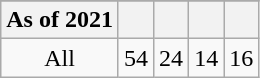<table class="wikitable">
<tr align=center>
</tr>
<tr>
<th>As of 2021</th>
<th></th>
<th></th>
<th></th>
<th></th>
</tr>
<tr align="center">
<td>All</td>
<td>54</td>
<td>24</td>
<td>14</td>
<td>16</td>
</tr>
</table>
